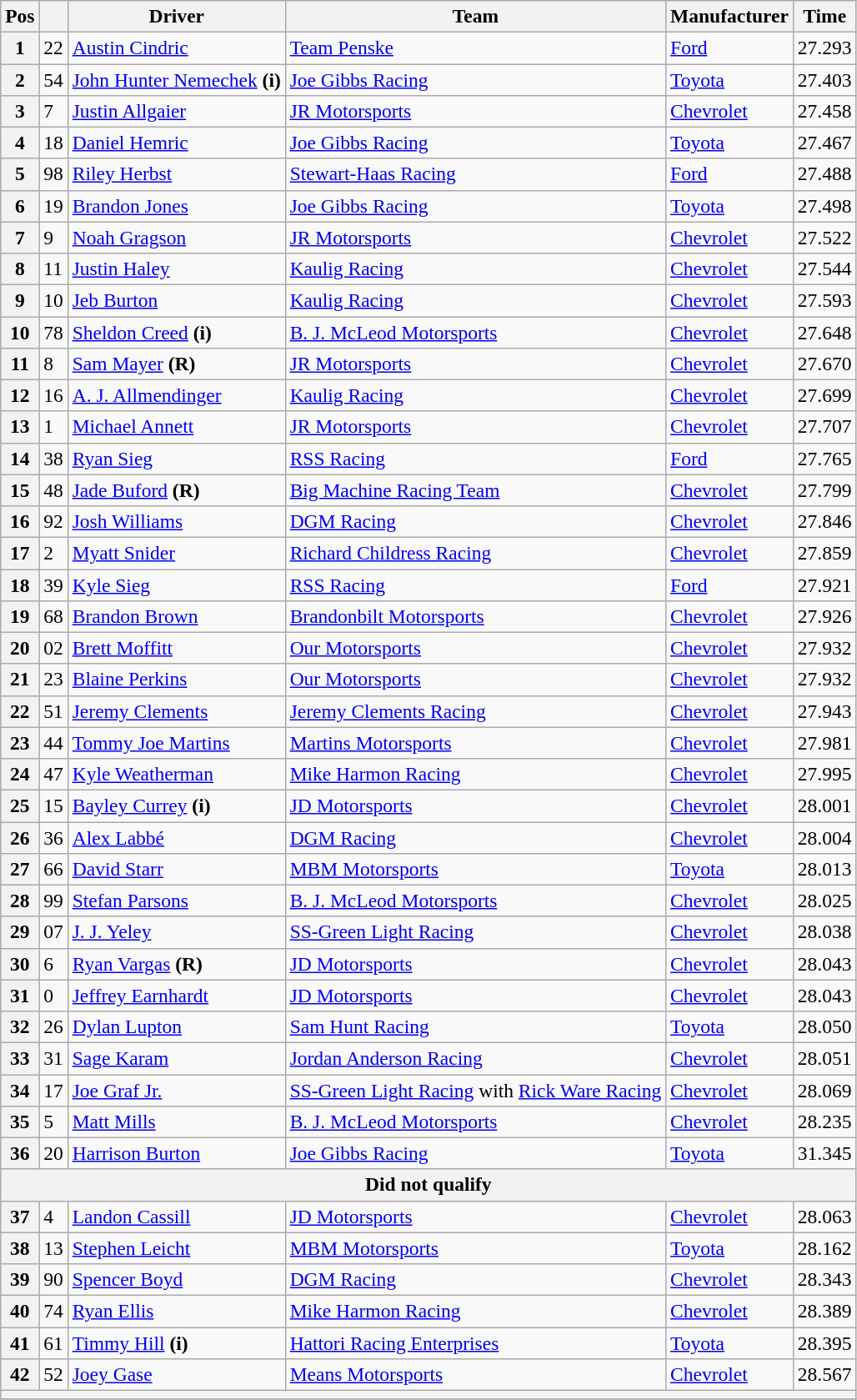<table class="wikitable" style="font-size:98%">
<tr>
<th>Pos</th>
<th></th>
<th>Driver</th>
<th>Team</th>
<th>Manufacturer</th>
<th>Time</th>
</tr>
<tr>
<th>1</th>
<td>22</td>
<td><a href='#'>Austin Cindric</a></td>
<td><a href='#'>Team Penske</a></td>
<td><a href='#'>Ford</a></td>
<td>27.293</td>
</tr>
<tr>
<th>2</th>
<td>54</td>
<td><a href='#'>John Hunter Nemechek</a> <strong>(i)</strong></td>
<td><a href='#'>Joe Gibbs Racing</a></td>
<td><a href='#'>Toyota</a></td>
<td>27.403</td>
</tr>
<tr>
<th>3</th>
<td>7</td>
<td><a href='#'>Justin Allgaier</a></td>
<td><a href='#'>JR Motorsports</a></td>
<td><a href='#'>Chevrolet</a></td>
<td>27.458</td>
</tr>
<tr>
<th>4</th>
<td>18</td>
<td><a href='#'>Daniel Hemric</a></td>
<td><a href='#'>Joe Gibbs Racing</a></td>
<td><a href='#'>Toyota</a></td>
<td>27.467</td>
</tr>
<tr>
<th>5</th>
<td>98</td>
<td><a href='#'>Riley Herbst</a></td>
<td><a href='#'>Stewart-Haas Racing</a></td>
<td><a href='#'>Ford</a></td>
<td>27.488</td>
</tr>
<tr>
<th>6</th>
<td>19</td>
<td><a href='#'>Brandon Jones</a></td>
<td><a href='#'>Joe Gibbs Racing</a></td>
<td><a href='#'>Toyota</a></td>
<td>27.498</td>
</tr>
<tr>
<th>7</th>
<td>9</td>
<td><a href='#'>Noah Gragson</a></td>
<td><a href='#'>JR Motorsports</a></td>
<td><a href='#'>Chevrolet</a></td>
<td>27.522</td>
</tr>
<tr>
<th>8</th>
<td>11</td>
<td><a href='#'>Justin Haley</a></td>
<td><a href='#'>Kaulig Racing</a></td>
<td><a href='#'>Chevrolet</a></td>
<td>27.544</td>
</tr>
<tr>
<th>9</th>
<td>10</td>
<td><a href='#'>Jeb Burton</a></td>
<td><a href='#'>Kaulig Racing</a></td>
<td><a href='#'>Chevrolet</a></td>
<td>27.593</td>
</tr>
<tr>
<th>10</th>
<td>78</td>
<td><a href='#'>Sheldon Creed</a> <strong>(i)</strong></td>
<td><a href='#'>B. J. McLeod Motorsports</a></td>
<td><a href='#'>Chevrolet</a></td>
<td>27.648</td>
</tr>
<tr>
<th>11</th>
<td>8</td>
<td><a href='#'>Sam Mayer</a> <strong>(R)</strong></td>
<td><a href='#'>JR Motorsports</a></td>
<td><a href='#'>Chevrolet</a></td>
<td>27.670</td>
</tr>
<tr>
<th>12</th>
<td>16</td>
<td><a href='#'>A. J. Allmendinger</a></td>
<td><a href='#'>Kaulig Racing</a></td>
<td><a href='#'>Chevrolet</a></td>
<td>27.699</td>
</tr>
<tr>
<th>13</th>
<td>1</td>
<td><a href='#'>Michael Annett</a></td>
<td><a href='#'>JR Motorsports</a></td>
<td><a href='#'>Chevrolet</a></td>
<td>27.707</td>
</tr>
<tr>
<th>14</th>
<td>38</td>
<td><a href='#'>Ryan Sieg</a></td>
<td><a href='#'>RSS Racing</a></td>
<td><a href='#'>Ford</a></td>
<td>27.765</td>
</tr>
<tr>
<th>15</th>
<td>48</td>
<td><a href='#'>Jade Buford</a> <strong>(R)</strong></td>
<td><a href='#'>Big Machine Racing Team</a></td>
<td><a href='#'>Chevrolet</a></td>
<td>27.799</td>
</tr>
<tr>
<th>16</th>
<td>92</td>
<td><a href='#'>Josh Williams</a></td>
<td><a href='#'>DGM Racing</a></td>
<td><a href='#'>Chevrolet</a></td>
<td>27.846</td>
</tr>
<tr>
<th>17</th>
<td>2</td>
<td><a href='#'>Myatt Snider</a></td>
<td><a href='#'>Richard Childress Racing</a></td>
<td><a href='#'>Chevrolet</a></td>
<td>27.859</td>
</tr>
<tr>
<th>18</th>
<td>39</td>
<td><a href='#'>Kyle Sieg</a></td>
<td><a href='#'>RSS Racing</a></td>
<td><a href='#'>Ford</a></td>
<td>27.921</td>
</tr>
<tr>
<th>19</th>
<td>68</td>
<td><a href='#'>Brandon Brown</a></td>
<td><a href='#'>Brandonbilt Motorsports</a></td>
<td><a href='#'>Chevrolet</a></td>
<td>27.926</td>
</tr>
<tr>
<th>20</th>
<td>02</td>
<td><a href='#'>Brett Moffitt</a></td>
<td><a href='#'>Our Motorsports</a></td>
<td><a href='#'>Chevrolet</a></td>
<td>27.932</td>
</tr>
<tr>
<th>21</th>
<td>23</td>
<td><a href='#'>Blaine Perkins</a></td>
<td><a href='#'>Our Motorsports</a></td>
<td><a href='#'>Chevrolet</a></td>
<td>27.932</td>
</tr>
<tr>
<th>22</th>
<td>51</td>
<td><a href='#'>Jeremy Clements</a></td>
<td><a href='#'>Jeremy Clements Racing</a></td>
<td><a href='#'>Chevrolet</a></td>
<td>27.943</td>
</tr>
<tr>
<th>23</th>
<td>44</td>
<td><a href='#'>Tommy Joe Martins</a></td>
<td><a href='#'>Martins Motorsports</a></td>
<td><a href='#'>Chevrolet</a></td>
<td>27.981</td>
</tr>
<tr>
<th>24</th>
<td>47</td>
<td><a href='#'>Kyle Weatherman</a></td>
<td><a href='#'>Mike Harmon Racing</a></td>
<td><a href='#'>Chevrolet</a></td>
<td>27.995</td>
</tr>
<tr>
<th>25</th>
<td>15</td>
<td><a href='#'>Bayley Currey</a> <strong>(i)</strong></td>
<td><a href='#'>JD Motorsports</a></td>
<td><a href='#'>Chevrolet</a></td>
<td>28.001</td>
</tr>
<tr>
<th>26</th>
<td>36</td>
<td><a href='#'>Alex Labbé</a></td>
<td><a href='#'>DGM Racing</a></td>
<td><a href='#'>Chevrolet</a></td>
<td>28.004</td>
</tr>
<tr>
<th>27</th>
<td>66</td>
<td><a href='#'>David Starr</a></td>
<td><a href='#'>MBM Motorsports</a></td>
<td><a href='#'>Toyota</a></td>
<td>28.013</td>
</tr>
<tr>
<th>28</th>
<td>99</td>
<td><a href='#'>Stefan Parsons</a></td>
<td><a href='#'>B. J. McLeod Motorsports</a></td>
<td><a href='#'>Chevrolet</a></td>
<td>28.025</td>
</tr>
<tr>
<th>29</th>
<td>07</td>
<td><a href='#'>J. J. Yeley</a></td>
<td><a href='#'>SS-Green Light Racing</a></td>
<td><a href='#'>Chevrolet</a></td>
<td>28.038</td>
</tr>
<tr>
<th>30</th>
<td>6</td>
<td><a href='#'>Ryan Vargas</a> <strong>(R)</strong></td>
<td><a href='#'>JD Motorsports</a></td>
<td><a href='#'>Chevrolet</a></td>
<td>28.043</td>
</tr>
<tr>
<th>31</th>
<td>0</td>
<td><a href='#'>Jeffrey Earnhardt</a></td>
<td><a href='#'>JD Motorsports</a></td>
<td><a href='#'>Chevrolet</a></td>
<td>28.043</td>
</tr>
<tr>
<th>32</th>
<td>26</td>
<td><a href='#'>Dylan Lupton</a></td>
<td><a href='#'>Sam Hunt Racing</a></td>
<td><a href='#'>Toyota</a></td>
<td>28.050</td>
</tr>
<tr>
<th>33</th>
<td>31</td>
<td><a href='#'>Sage Karam</a></td>
<td><a href='#'>Jordan Anderson Racing</a></td>
<td><a href='#'>Chevrolet</a></td>
<td>28.051</td>
</tr>
<tr>
<th>34</th>
<td>17</td>
<td><a href='#'>Joe Graf Jr.</a></td>
<td><a href='#'>SS-Green Light Racing</a> with <a href='#'>Rick Ware Racing</a></td>
<td><a href='#'>Chevrolet</a></td>
<td>28.069</td>
</tr>
<tr>
<th>35</th>
<td>5</td>
<td><a href='#'>Matt Mills</a></td>
<td><a href='#'>B. J. McLeod Motorsports</a></td>
<td><a href='#'>Chevrolet</a></td>
<td>28.235</td>
</tr>
<tr>
<th>36</th>
<td>20</td>
<td><a href='#'>Harrison Burton</a></td>
<td><a href='#'>Joe Gibbs Racing</a></td>
<td><a href='#'>Toyota</a></td>
<td>31.345</td>
</tr>
<tr>
<th colspan="6">Did not qualify</th>
</tr>
<tr>
<th>37</th>
<td>4</td>
<td><a href='#'>Landon Cassill</a></td>
<td><a href='#'>JD Motorsports</a></td>
<td><a href='#'>Chevrolet</a></td>
<td>28.063</td>
</tr>
<tr>
<th>38</th>
<td>13</td>
<td><a href='#'>Stephen Leicht</a></td>
<td><a href='#'>MBM Motorsports</a></td>
<td><a href='#'>Toyota</a></td>
<td>28.162</td>
</tr>
<tr>
<th>39</th>
<td>90</td>
<td><a href='#'>Spencer Boyd</a></td>
<td><a href='#'>DGM Racing</a></td>
<td><a href='#'>Chevrolet</a></td>
<td>28.343</td>
</tr>
<tr>
<th>40</th>
<td>74</td>
<td><a href='#'>Ryan Ellis</a></td>
<td><a href='#'>Mike Harmon Racing</a></td>
<td><a href='#'>Chevrolet</a></td>
<td>28.389</td>
</tr>
<tr>
<th>41</th>
<td>61</td>
<td><a href='#'>Timmy Hill</a> <strong>(i)</strong></td>
<td><a href='#'>Hattori Racing Enterprises</a></td>
<td><a href='#'>Toyota</a></td>
<td>28.395</td>
</tr>
<tr>
<th>42</th>
<td>52</td>
<td><a href='#'>Joey Gase</a></td>
<td><a href='#'>Means Motorsports</a></td>
<td><a href='#'>Chevrolet</a></td>
<td>28.567</td>
</tr>
<tr>
<th colspan="6"></th>
</tr>
<tr>
</tr>
</table>
